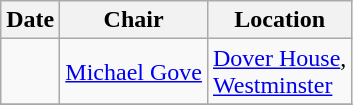<table class="wikitable">
<tr>
<th scope="col">Date</th>
<th scope="col">Chair</th>
<th scope="col">Location</th>
</tr>
<tr>
<td></td>
<td><a href='#'>Michael Gove</a></td>
<td><a href='#'>Dover House</a>,<br><a href='#'>Westminster</a></td>
</tr>
<tr>
</tr>
</table>
